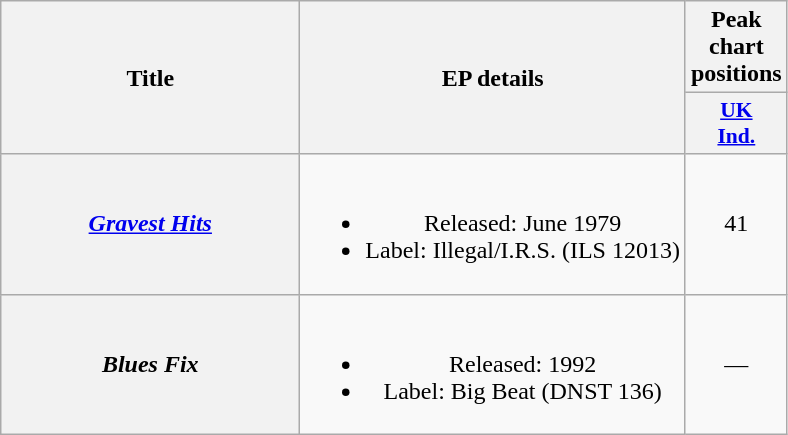<table class="wikitable plainrowheaders" style="text-align:center;">
<tr>
<th scope="col" rowspan="2" style="width:12em;">Title</th>
<th scope="col" rowspan="2">EP details</th>
<th>Peak chart positions</th>
</tr>
<tr>
<th scope="col" style="width:2.5em;font-size:90%;"><a href='#'>UK<br>Ind.</a><br></th>
</tr>
<tr>
<th scope="row"><em><a href='#'>Gravest Hits</a></em></th>
<td><br><ul><li>Released: June 1979</li><li>Label: Illegal/I.R.S. (ILS 12013)</li></ul></td>
<td>41</td>
</tr>
<tr>
<th scope="row"><em>Blues Fix</em></th>
<td><br><ul><li>Released: 1992</li><li>Label: Big Beat (DNST 136)</li></ul></td>
<td>—</td>
</tr>
</table>
